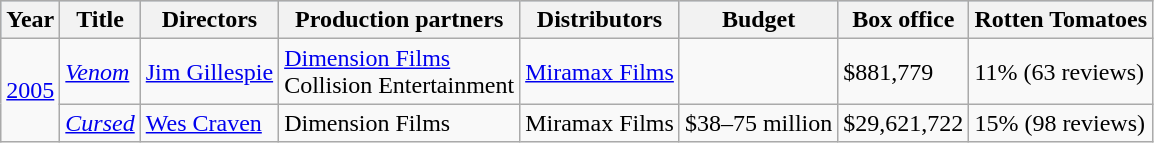<table class="wikitable sortable">
<tr style="background:#b0c4de; text-align:center;">
<th>Year</th>
<th>Title</th>
<th>Directors</th>
<th>Production partners</th>
<th>Distributors</th>
<th>Budget</th>
<th>Box office</th>
<th>Rotten Tomatoes</th>
</tr>
<tr>
<td rowspan="2"><a href='#'>2005</a></td>
<td><em><a href='#'>Venom</a></em></td>
<td><a href='#'>Jim Gillespie</a></td>
<td><a href='#'>Dimension Films</a><br>Collision Entertainment</td>
<td><a href='#'>Miramax Films</a></td>
<td></td>
<td>$881,779</td>
<td>11% (63 reviews)</td>
</tr>
<tr>
<td><em><a href='#'>Cursed</a></em></td>
<td><a href='#'>Wes Craven</a></td>
<td>Dimension Films</td>
<td>Miramax Films</td>
<td>$38–75 million</td>
<td>$29,621,722</td>
<td>15% (98 reviews)</td>
</tr>
</table>
